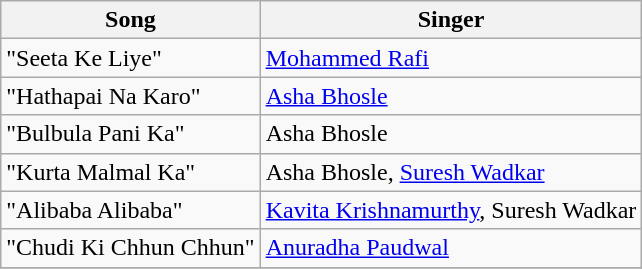<table class="wikitable">
<tr>
<th>Song</th>
<th>Singer</th>
</tr>
<tr>
<td>"Seeta Ke Liye"</td>
<td><a href='#'>Mohammed Rafi</a></td>
</tr>
<tr>
<td>"Hathapai Na Karo"</td>
<td><a href='#'>Asha Bhosle</a></td>
</tr>
<tr>
<td>"Bulbula Pani Ka"</td>
<td>Asha Bhosle</td>
</tr>
<tr>
<td>"Kurta Malmal Ka"</td>
<td>Asha Bhosle, <a href='#'>Suresh Wadkar</a></td>
</tr>
<tr>
<td>"Alibaba Alibaba"</td>
<td><a href='#'>Kavita Krishnamurthy</a>, Suresh Wadkar</td>
</tr>
<tr>
<td>"Chudi Ki Chhun Chhun"</td>
<td><a href='#'>Anuradha Paudwal</a></td>
</tr>
<tr>
</tr>
</table>
